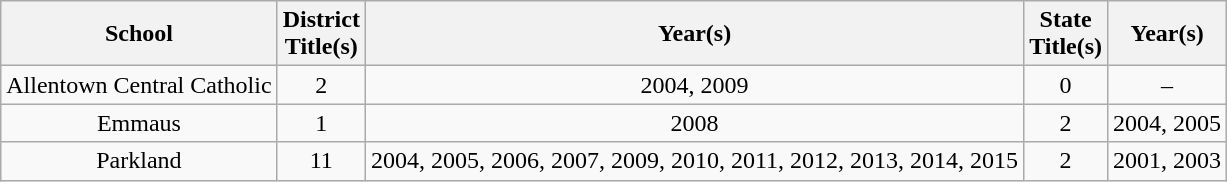<table class="wikitable" style="text-align:center">
<tr>
<th>School</th>
<th>District<br>Title(s)</th>
<th>Year(s)</th>
<th>State<br>Title(s)</th>
<th>Year(s)</th>
</tr>
<tr>
<td>Allentown Central Catholic</td>
<td>2</td>
<td>2004, 2009</td>
<td>0</td>
<td>–</td>
</tr>
<tr>
<td>Emmaus</td>
<td>1</td>
<td>2008</td>
<td>2</td>
<td>2004, 2005</td>
</tr>
<tr>
<td>Parkland</td>
<td>11</td>
<td>2004, 2005, 2006, 2007, 2009, 2010, 2011, 2012, 2013, 2014, 2015</td>
<td>2</td>
<td>2001, 2003</td>
</tr>
</table>
